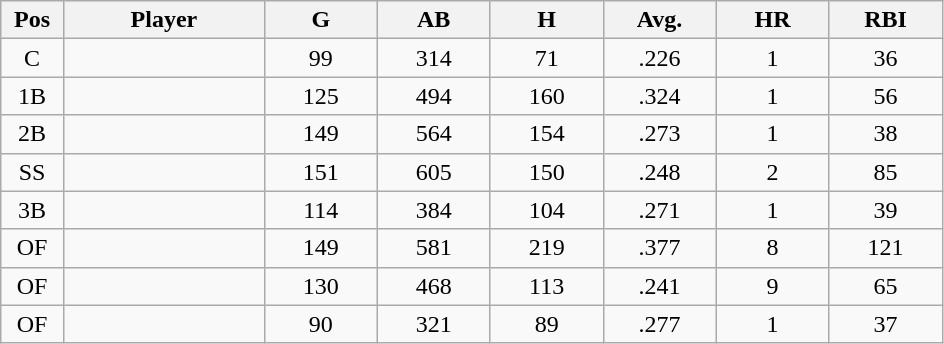<table class="wikitable sortable">
<tr>
<th bgcolor="#DDDDFF" width="5%">Pos</th>
<th bgcolor="#DDDDFF" width="16%">Player</th>
<th bgcolor="#DDDDFF" width="9%">G</th>
<th bgcolor="#DDDDFF" width="9%">AB</th>
<th bgcolor="#DDDDFF" width="9%">H</th>
<th bgcolor="#DDDDFF" width="9%">Avg.</th>
<th bgcolor="#DDDDFF" width="9%">HR</th>
<th bgcolor="#DDDDFF" width="9%">RBI</th>
</tr>
<tr align="center">
<td>C</td>
<td></td>
<td>99</td>
<td>314</td>
<td>71</td>
<td>.226</td>
<td>1</td>
<td>36</td>
</tr>
<tr align="center">
<td>1B</td>
<td></td>
<td>125</td>
<td>494</td>
<td>160</td>
<td>.324</td>
<td>1</td>
<td>56</td>
</tr>
<tr align="center">
<td>2B</td>
<td></td>
<td>149</td>
<td>564</td>
<td>154</td>
<td>.273</td>
<td>1</td>
<td>38</td>
</tr>
<tr align="center">
<td>SS</td>
<td></td>
<td>151</td>
<td>605</td>
<td>150</td>
<td>.248</td>
<td>2</td>
<td>85</td>
</tr>
<tr align="center">
<td>3B</td>
<td></td>
<td>114</td>
<td>384</td>
<td>104</td>
<td>.271</td>
<td>1</td>
<td>39</td>
</tr>
<tr align="center">
<td>OF</td>
<td></td>
<td>149</td>
<td>581</td>
<td>219</td>
<td>.377</td>
<td>8</td>
<td>121</td>
</tr>
<tr align="center">
<td>OF</td>
<td></td>
<td>130</td>
<td>468</td>
<td>113</td>
<td>.241</td>
<td>9</td>
<td>65</td>
</tr>
<tr align="center">
<td>OF</td>
<td></td>
<td>90</td>
<td>321</td>
<td>89</td>
<td>.277</td>
<td>1</td>
<td>37</td>
</tr>
</table>
